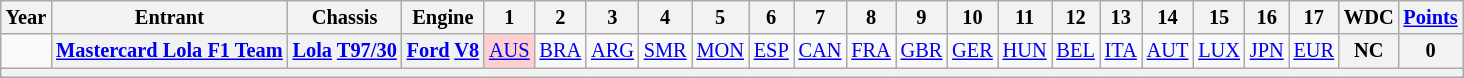<table class="wikitable" style="text-align:center; font-size:85%">
<tr>
<th>Year</th>
<th>Entrant</th>
<th>Chassis</th>
<th>Engine</th>
<th>1</th>
<th>2</th>
<th>3</th>
<th>4</th>
<th>5</th>
<th>6</th>
<th>7</th>
<th>8</th>
<th>9</th>
<th>10</th>
<th>11</th>
<th>12</th>
<th>13</th>
<th>14</th>
<th>15</th>
<th>16</th>
<th>17</th>
<th>WDC</th>
<th><a href='#'>Points</a></th>
</tr>
<tr>
<td></td>
<th nowrap><a href='#'>Mastercard Lola F1 Team</a></th>
<th nowrap><a href='#'>Lola</a> <a href='#'>T97/30</a></th>
<th nowrap><a href='#'>Ford</a> <a href='#'>V8</a></th>
<td style="background:#FFCFCF;"><a href='#'>AUS</a><br></td>
<td><a href='#'>BRA</a></td>
<td><a href='#'>ARG</a></td>
<td><a href='#'>SMR</a></td>
<td><a href='#'>MON</a></td>
<td><a href='#'>ESP</a></td>
<td><a href='#'>CAN</a></td>
<td><a href='#'>FRA</a></td>
<td><a href='#'>GBR</a></td>
<td><a href='#'>GER</a></td>
<td><a href='#'>HUN</a></td>
<td><a href='#'>BEL</a></td>
<td><a href='#'>ITA</a></td>
<td><a href='#'>AUT</a></td>
<td><a href='#'>LUX</a></td>
<td><a href='#'>JPN</a></td>
<td><a href='#'>EUR</a></td>
<th>NC</th>
<th>0</th>
</tr>
<tr>
<th colspan="23"></th>
</tr>
</table>
